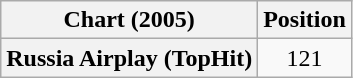<table class="wikitable plainrowheaders" style="text-align:center">
<tr>
<th scope="col">Chart (2005)</th>
<th scope="col">Position</th>
</tr>
<tr>
<th scope="row">Russia Airplay (TopHit)</th>
<td>121</td>
</tr>
</table>
